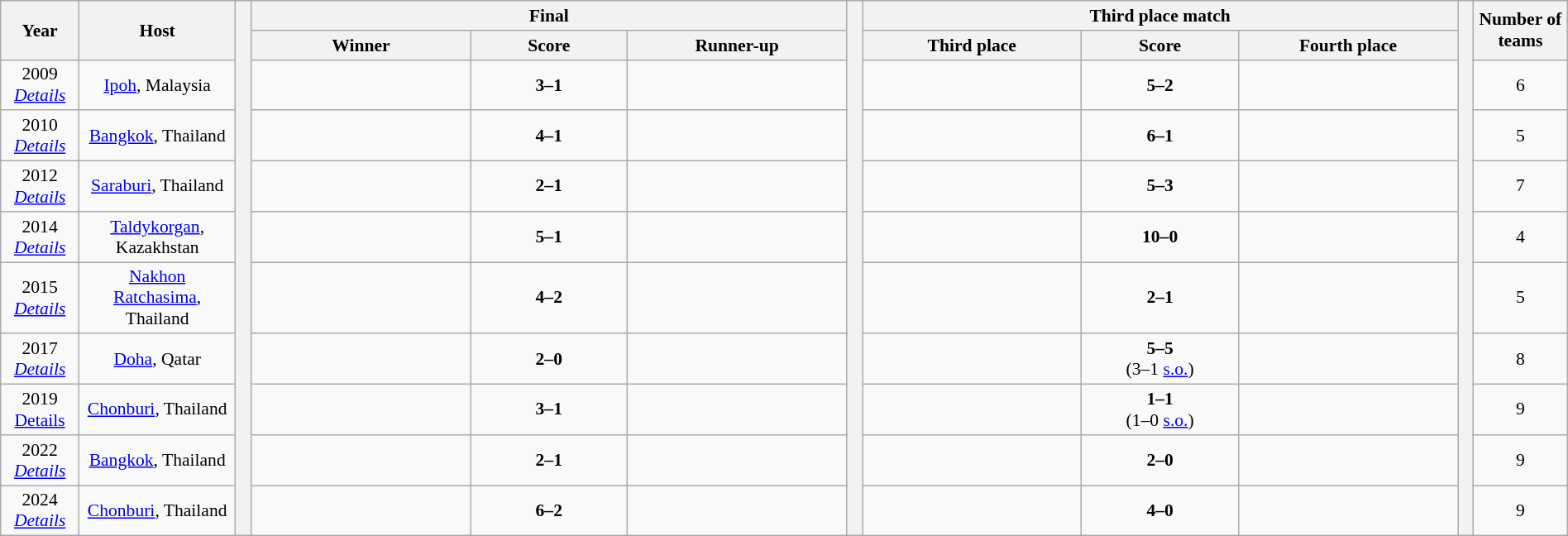<table class="wikitable" style="text-align:center;width:100%; font-size:90%;">
<tr>
<th rowspan=2 width=5%>Year</th>
<th rowspan=2 width=10%>Host</th>
<th width=1% rowspan=11></th>
<th colspan=3>Final</th>
<th width=1% rowspan=11></th>
<th colspan=3>Third place match</th>
<th width=1% rowspan=11></th>
<th width=6% rowspan=2>Number of teams</th>
</tr>
<tr>
<th width=14%>Winner</th>
<th width=10%>Score</th>
<th width=14%>Runner-up</th>
<th width=14%>Third place</th>
<th width=10%>Score</th>
<th width=14%>Fourth place</th>
</tr>
<tr>
<td>2009<br><em><a href='#'>Details</a></em></td>
<td><a href='#'>Ipoh</a>, Malaysia</td>
<td><strong></strong></td>
<td><strong>3–1</strong></td>
<td></td>
<td></td>
<td><strong>5–2</strong></td>
<td></td>
<td>6</td>
</tr>
<tr>
<td>2010<br><em><a href='#'>Details</a></em></td>
<td><a href='#'>Bangkok</a>, Thailand</td>
<td><strong></strong></td>
<td><strong>4–1</strong></td>
<td></td>
<td></td>
<td><strong>6–1</strong></td>
<td></td>
<td>5</td>
</tr>
<tr>
<td>2012<br><em><a href='#'>Details</a></em></td>
<td><a href='#'>Saraburi</a>, Thailand</td>
<td><strong></strong></td>
<td><strong>2–1</strong></td>
<td></td>
<td></td>
<td><strong>5–3</strong></td>
<td></td>
<td>7</td>
</tr>
<tr>
<td>2014<br><em><a href='#'>Details</a></em></td>
<td><a href='#'>Taldykorgan</a>, Kazakhstan</td>
<td><strong></strong></td>
<td><strong>5–1</strong></td>
<td></td>
<td></td>
<td><strong>10–0</strong></td>
<td></td>
<td>4</td>
</tr>
<tr>
<td>2015<br><em><a href='#'>Details</a></em></td>
<td><a href='#'>Nakhon Ratchasima</a>, Thailand</td>
<td><strong></strong></td>
<td><strong>4–2</strong></td>
<td></td>
<td></td>
<td><strong>2–1</strong></td>
<td></td>
<td>5</td>
</tr>
<tr>
<td>2017<br><em><a href='#'>Details</a></em></td>
<td><a href='#'>Doha</a>, Qatar</td>
<td><strong></strong></td>
<td><strong>2–0</strong></td>
<td></td>
<td></td>
<td><strong>5–5</strong><br>(3–1 <a href='#'>s.o.</a>)</td>
<td></td>
<td>8</td>
</tr>
<tr>
<td>2019<br><a href='#'>Details</a></td>
<td><a href='#'>Chonburi</a>, Thailand</td>
<td><strong></strong></td>
<td><strong>3–1</strong></td>
<td></td>
<td></td>
<td><strong>1–1</strong><br>(1–0 <a href='#'>s.o.</a>)</td>
<td></td>
<td>9</td>
</tr>
<tr>
<td>2022<br><em><a href='#'>Details</a></em></td>
<td><a href='#'>Bangkok</a>, Thailand</td>
<td><strong></strong></td>
<td><strong>2–1</strong></td>
<td></td>
<td></td>
<td><strong>2–0</strong></td>
<td></td>
<td>9</td>
</tr>
<tr>
<td>2024<br><em><a href='#'>Details</a></em></td>
<td><a href='#'>Chonburi</a>, Thailand</td>
<td><strong></strong></td>
<td><strong>6–2</strong></td>
<td></td>
<td></td>
<td><strong>4–0</strong></td>
<td></td>
<td>9</td>
</tr>
</table>
